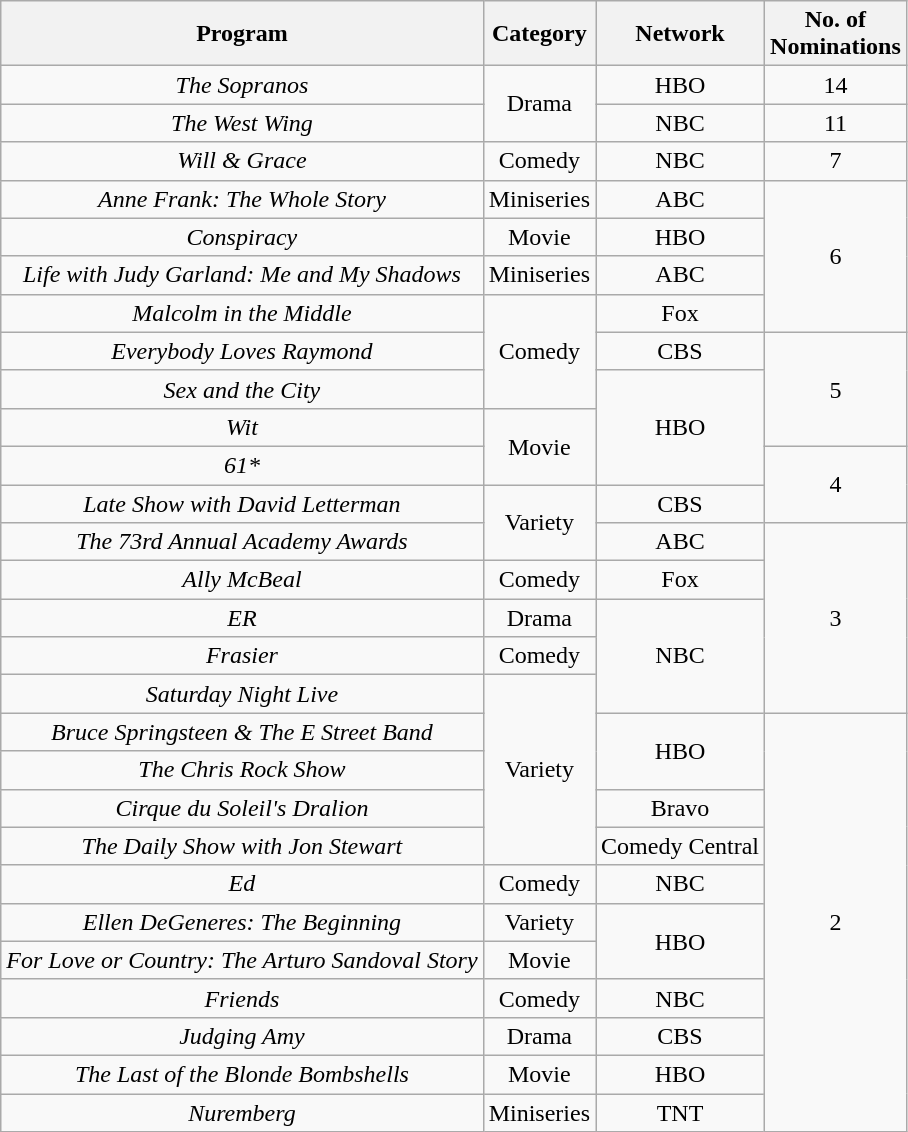<table class="wikitable">
<tr>
<th>Program</th>
<th>Category</th>
<th>Network</th>
<th>No. of<br>Nominations</th>
</tr>
<tr style="text-align:center">
<td><em>The Sopranos</em></td>
<td rowspan="2">Drama</td>
<td>HBO</td>
<td>14</td>
</tr>
<tr style="text-align:center">
<td><em>The West Wing</em></td>
<td>NBC</td>
<td>11</td>
</tr>
<tr style="text-align:center">
<td><em>Will & Grace</em></td>
<td>Comedy</td>
<td>NBC</td>
<td>7</td>
</tr>
<tr style="text-align:center">
<td><em>Anne Frank: The Whole Story</em></td>
<td>Miniseries</td>
<td>ABC</td>
<td rowspan="4">6</td>
</tr>
<tr style="text-align:center">
<td><em>Conspiracy</em></td>
<td>Movie</td>
<td>HBO</td>
</tr>
<tr style="text-align:center">
<td><em>Life with Judy Garland: Me and My Shadows</em></td>
<td>Miniseries</td>
<td>ABC</td>
</tr>
<tr style="text-align:center">
<td><em>Malcolm in the Middle</em></td>
<td rowspan="3">Comedy</td>
<td>Fox</td>
</tr>
<tr style="text-align:center">
<td><em>Everybody Loves Raymond</em></td>
<td>CBS</td>
<td rowspan="3">5</td>
</tr>
<tr style="text-align:center">
<td><em>Sex and the City</em></td>
<td rowspan="3">HBO</td>
</tr>
<tr style="text-align:center">
<td><em>Wit</em></td>
<td rowspan="2">Movie</td>
</tr>
<tr style="text-align:center">
<td><em>61*</em></td>
<td rowspan="2">4</td>
</tr>
<tr style="text-align:center">
<td><em>Late Show with David Letterman</em></td>
<td rowspan="2">Variety</td>
<td>CBS</td>
</tr>
<tr style="text-align:center">
<td><em>The 73rd Annual Academy Awards</em></td>
<td>ABC</td>
<td rowspan="5">3</td>
</tr>
<tr style="text-align:center">
<td><em>Ally McBeal</em></td>
<td>Comedy</td>
<td>Fox</td>
</tr>
<tr style="text-align:center">
<td><em>ER</em></td>
<td>Drama</td>
<td rowspan="3">NBC</td>
</tr>
<tr style="text-align:center">
<td><em>Frasier</em></td>
<td>Comedy</td>
</tr>
<tr style="text-align:center">
<td><em>Saturday Night Live</em></td>
<td rowspan="5">Variety</td>
</tr>
<tr style="text-align:center">
<td><em>Bruce Springsteen & The E Street Band</em></td>
<td rowspan="2">HBO</td>
<td rowspan="11">2</td>
</tr>
<tr style="text-align:center">
<td><em>The Chris Rock Show</em></td>
</tr>
<tr style="text-align:center">
<td><em>Cirque du Soleil's Dralion</em></td>
<td>Bravo</td>
</tr>
<tr style="text-align:center">
<td><em>The Daily Show with Jon Stewart</em></td>
<td>Comedy Central</td>
</tr>
<tr style="text-align:center">
<td><em>Ed</em></td>
<td>Comedy</td>
<td>NBC</td>
</tr>
<tr style="text-align:center">
<td><em>Ellen DeGeneres: The Beginning</em></td>
<td>Variety</td>
<td rowspan="2">HBO</td>
</tr>
<tr style="text-align:center">
<td><em>For Love or Country: The Arturo Sandoval Story</em></td>
<td>Movie</td>
</tr>
<tr style="text-align:center">
<td><em>Friends</em></td>
<td>Comedy</td>
<td>NBC</td>
</tr>
<tr style="text-align:center">
<td><em>Judging Amy</em></td>
<td>Drama</td>
<td>CBS</td>
</tr>
<tr style="text-align:center">
<td><em>The Last of the Blonde Bombshells</em></td>
<td>Movie</td>
<td>HBO</td>
</tr>
<tr style="text-align:center">
<td><em>Nuremberg</em></td>
<td>Miniseries</td>
<td>TNT</td>
</tr>
</table>
